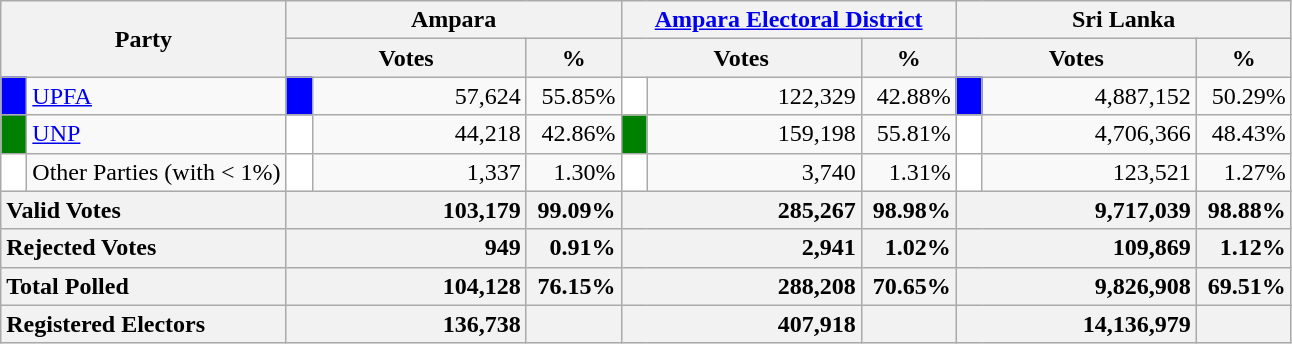<table class="wikitable">
<tr>
<th colspan="2" width="144px"rowspan="2">Party</th>
<th colspan="3" width="216px">Ampara</th>
<th colspan="3" width="216px"><a href='#'>Ampara Electoral District</a></th>
<th colspan="3" width="216px">Sri Lanka</th>
</tr>
<tr>
<th colspan="2" width="144px">Votes</th>
<th>%</th>
<th colspan="2" width="144px">Votes</th>
<th>%</th>
<th colspan="2" width="144px">Votes</th>
<th>%</th>
</tr>
<tr>
<td style="background-color:blue;" width="10px"></td>
<td style="text-align:left;"><a href='#'>UPFA</a></td>
<td style="background-color:blue;" width="10px"></td>
<td style="text-align:right;">57,624</td>
<td style="text-align:right;">55.85%</td>
<td style="background-color:white;" width="10px"></td>
<td style="text-align:right;">122,329</td>
<td style="text-align:right;">42.88%</td>
<td style="background-color:blue;" width="10px"></td>
<td style="text-align:right;">4,887,152</td>
<td style="text-align:right;">50.29%</td>
</tr>
<tr>
<td style="background-color:green;" width="10px"></td>
<td style="text-align:left;"><a href='#'>UNP</a></td>
<td style="background-color:white;" width="10px"></td>
<td style="text-align:right;">44,218</td>
<td style="text-align:right;">42.86%</td>
<td style="background-color:green;" width="10px"></td>
<td style="text-align:right;">159,198</td>
<td style="text-align:right;">55.81%</td>
<td style="background-color:white;" width="10px"></td>
<td style="text-align:right;">4,706,366</td>
<td style="text-align:right;">48.43%</td>
</tr>
<tr>
<td style="background-color:white;" width="10px"></td>
<td style="text-align:left;">Other Parties (with < 1%)</td>
<td style="background-color:white;" width="10px"></td>
<td style="text-align:right;">1,337</td>
<td style="text-align:right;">1.30%</td>
<td style="background-color:white;" width="10px"></td>
<td style="text-align:right;">3,740</td>
<td style="text-align:right;">1.31%</td>
<td style="background-color:white;" width="10px"></td>
<td style="text-align:right;">123,521</td>
<td style="text-align:right;">1.27%</td>
</tr>
<tr>
<th colspan="2" width="144px"style="text-align:left;">Valid Votes</th>
<th style="text-align:right;"colspan="2" width="144px">103,179</th>
<th style="text-align:right;">99.09%</th>
<th style="text-align:right;"colspan="2" width="144px">285,267</th>
<th style="text-align:right;">98.98%</th>
<th style="text-align:right;"colspan="2" width="144px">9,717,039</th>
<th style="text-align:right;">98.88%</th>
</tr>
<tr>
<th colspan="2" width="144px"style="text-align:left;">Rejected Votes</th>
<th style="text-align:right;"colspan="2" width="144px">949</th>
<th style="text-align:right;">0.91%</th>
<th style="text-align:right;"colspan="2" width="144px">2,941</th>
<th style="text-align:right;">1.02%</th>
<th style="text-align:right;"colspan="2" width="144px">109,869</th>
<th style="text-align:right;">1.12%</th>
</tr>
<tr>
<th colspan="2" width="144px"style="text-align:left;">Total Polled</th>
<th style="text-align:right;"colspan="2" width="144px">104,128</th>
<th style="text-align:right;">76.15%</th>
<th style="text-align:right;"colspan="2" width="144px">288,208</th>
<th style="text-align:right;">70.65%</th>
<th style="text-align:right;"colspan="2" width="144px">9,826,908</th>
<th style="text-align:right;">69.51%</th>
</tr>
<tr>
<th colspan="2" width="144px"style="text-align:left;">Registered Electors</th>
<th style="text-align:right;"colspan="2" width="144px">136,738</th>
<th></th>
<th style="text-align:right;"colspan="2" width="144px">407,918</th>
<th></th>
<th style="text-align:right;"colspan="2" width="144px">14,136,979</th>
<th></th>
</tr>
</table>
